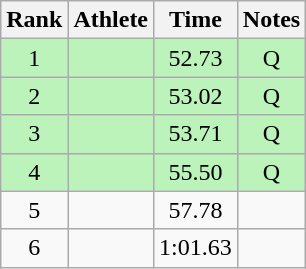<table class="wikitable sortable" style="text-align:center">
<tr>
<th>Rank</th>
<th>Athlete</th>
<th>Time</th>
<th>Notes</th>
</tr>
<tr bgcolor=#bbf3bb>
<td>1</td>
<td align=left></td>
<td>52.73</td>
<td>Q</td>
</tr>
<tr bgcolor=#bbf3bb>
<td>2</td>
<td align=left></td>
<td>53.02</td>
<td>Q</td>
</tr>
<tr bgcolor=#bbf3bb>
<td>3</td>
<td align=left></td>
<td>53.71</td>
<td>Q</td>
</tr>
<tr bgcolor=#bbf3bb>
<td>4</td>
<td align=left></td>
<td>55.50</td>
<td>Q</td>
</tr>
<tr>
<td>5</td>
<td align=left></td>
<td>57.78</td>
<td></td>
</tr>
<tr>
<td>6</td>
<td align=left></td>
<td>1:01.63</td>
<td></td>
</tr>
</table>
